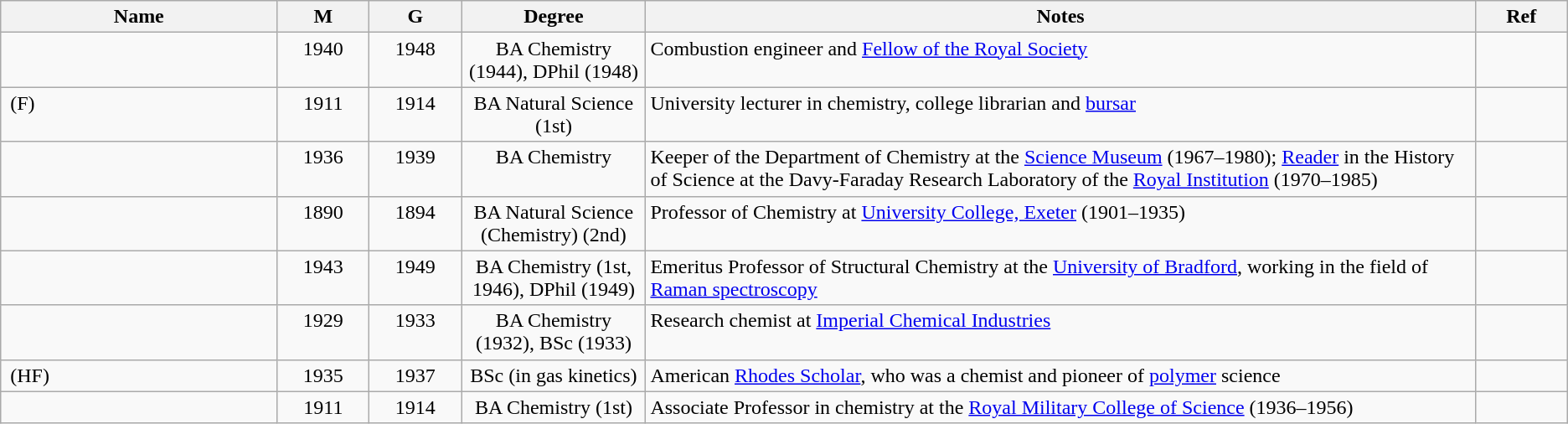<table class="wikitable sortable">
<tr>
<th width="15%">Name</th>
<th width="5%">M</th>
<th width="5%">G</th>
<th width="10%" class="unsortable">Degree</th>
<th width="45%" class="unsortable">Notes</th>
<th width="5%" class="unsortable">Ref</th>
</tr>
<tr valign="top">
<td></td>
<td align="center">1940</td>
<td align="center">1948</td>
<td align="center">BA Chemistry (1944), DPhil (1948)</td>
<td>Combustion engineer and <a href='#'>Fellow of the Royal Society</a></td>
<td align="center"></td>
</tr>
<tr valign="top">
<td> (F)</td>
<td align="center">1911</td>
<td align="center">1914</td>
<td align="center">BA Natural Science (1st)</td>
<td>University lecturer in chemistry, college librarian and <a href='#'>bursar</a></td>
<td align="center"></td>
</tr>
<tr valign="top">
<td></td>
<td align="center">1936</td>
<td align="center">1939</td>
<td align="center">BA Chemistry</td>
<td>Keeper of the Department of Chemistry at the <a href='#'>Science Museum</a> (1967–1980); <a href='#'>Reader</a> in the History of Science at the Davy-Faraday Research Laboratory of the <a href='#'>Royal Institution</a> (1970–1985)</td>
<td align="center"></td>
</tr>
<tr valign="top">
<td></td>
<td align="center">1890</td>
<td align="center">1894</td>
<td align="center">BA Natural Science (Chemistry) (2nd)</td>
<td>Professor of Chemistry at <a href='#'>University College, Exeter</a> (1901–1935)</td>
<td align="center"></td>
</tr>
<tr valign="top">
<td></td>
<td align="center">1943</td>
<td align="center">1949</td>
<td align="center">BA Chemistry (1st, 1946), DPhil (1949)</td>
<td>Emeritus Professor of Structural Chemistry at the <a href='#'>University of Bradford</a>, working in the field of <a href='#'>Raman spectroscopy</a></td>
<td align="center"></td>
</tr>
<tr valign="top">
<td></td>
<td align="center">1929</td>
<td align="center">1933</td>
<td align="center">BA Chemistry (1932), BSc (1933)</td>
<td>Research chemist at <a href='#'>Imperial Chemical Industries</a></td>
<td align="center"></td>
</tr>
<tr valign="top">
<td> (HF)</td>
<td align="center">1935</td>
<td align="center">1937</td>
<td align="center">BSc (in gas kinetics)</td>
<td>American <a href='#'>Rhodes Scholar</a>, who was a chemist and pioneer of <a href='#'>polymer</a> science</td>
<td align="center"></td>
</tr>
<tr valign="top">
<td></td>
<td align="center">1911</td>
<td align="center">1914</td>
<td align="center">BA Chemistry (1st)</td>
<td>Associate Professor in chemistry at the <a href='#'>Royal Military College of Science</a> (1936–1956)</td>
<td align="center"></td>
</tr>
</table>
